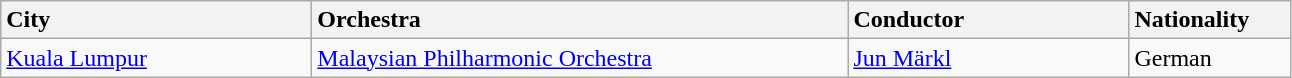<table class="wikitable">
<tr>
<td style="width: 200px; background: #f2f2f2"><strong>City</strong></td>
<td style="width: 350px; background: #f2f2f2"><strong>Orchestra</strong></td>
<td style="width: 180px; background: #f2f2f2"><strong>Conductor</strong></td>
<td style="width: 100px; background: #f2f2f2"><strong>Nationality</strong></td>
</tr>
<tr>
<td><a href='#'>Kuala Lumpur</a></td>
<td><a href='#'>Malaysian Philharmonic Orchestra</a></td>
<td><a href='#'>Jun Märkl</a></td>
<td>German</td>
</tr>
</table>
